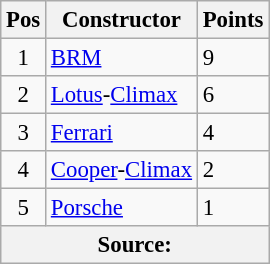<table class="wikitable" style="font-size: 95%;">
<tr>
<th>Pos</th>
<th>Constructor</th>
<th>Points</th>
</tr>
<tr>
<td align="center">1</td>
<td> <a href='#'>BRM</a></td>
<td align="left">9</td>
</tr>
<tr>
<td align="center">2</td>
<td> <a href='#'>Lotus</a>-<a href='#'>Climax</a></td>
<td align="left">6</td>
</tr>
<tr>
<td align="center">3</td>
<td> <a href='#'>Ferrari</a></td>
<td align="left">4</td>
</tr>
<tr>
<td align="center">4</td>
<td> <a href='#'>Cooper</a>-<a href='#'>Climax</a></td>
<td align="left">2</td>
</tr>
<tr>
<td align="center">5</td>
<td> <a href='#'>Porsche</a></td>
<td align="left">1</td>
</tr>
<tr>
<th colspan=4>Source: </th>
</tr>
</table>
